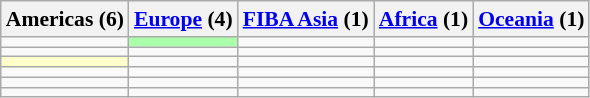<table class="wikitable" length=850 style="font-size:90%">
<tr>
<th>Americas (6)</th>
<th><a href='#'>Europe</a> (4)</th>
<th><a href='#'>FIBA Asia</a> (1)</th>
<th><a href='#'>Africa</a> (1)</th>
<th><a href='#'>Oceania</a> (1)</th>
</tr>
<tr>
<td></td>
<td bgcolor="#aaffaa"></td>
<td></td>
<td></td>
<td></td>
</tr>
<tr>
<td></td>
<td></td>
<td></td>
<td></td>
<td></td>
</tr>
<tr>
<td bgcolor="#ffffcc"></td>
<td></td>
<td></td>
<td></td>
<td></td>
</tr>
<tr>
<td></td>
<td></td>
<td></td>
<td></td>
<td></td>
</tr>
<tr>
<td></td>
<td></td>
<td></td>
<td></td>
<td></td>
</tr>
<tr>
<td></td>
<td></td>
<td></td>
<td></td>
<td></td>
</tr>
</table>
